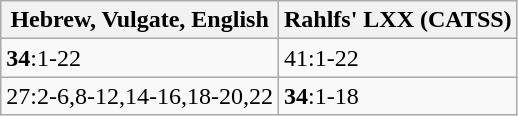<table class=wikitable>
<tr>
<th>Hebrew, Vulgate, English</th>
<th>Rahlfs' LXX (CATSS)</th>
</tr>
<tr>
<td><strong>34</strong>:1-22</td>
<td>41:1-22</td>
</tr>
<tr>
<td>27:2-6,8-12,14-16,18-20,22</td>
<td><strong>34</strong>:1-18</td>
</tr>
</table>
